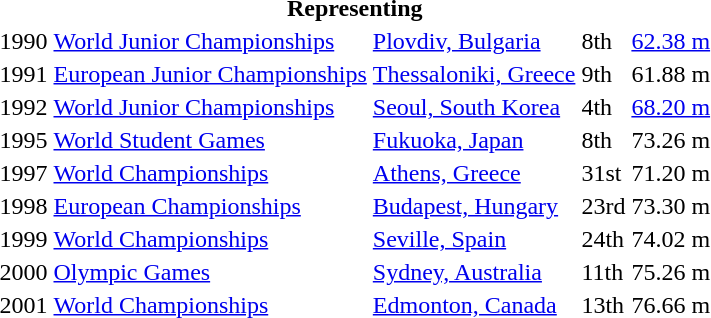<table>
<tr>
<th colspan="5">Representing </th>
</tr>
<tr>
<td>1990</td>
<td><a href='#'>World Junior Championships</a></td>
<td><a href='#'>Plovdiv, Bulgaria</a></td>
<td>8th</td>
<td><a href='#'>62.38 m</a></td>
</tr>
<tr>
<td>1991</td>
<td><a href='#'>European Junior Championships</a></td>
<td><a href='#'>Thessaloniki, Greece</a></td>
<td>9th</td>
<td>61.88 m</td>
</tr>
<tr>
<td>1992</td>
<td><a href='#'>World Junior Championships</a></td>
<td><a href='#'>Seoul, South Korea</a></td>
<td>4th</td>
<td><a href='#'>68.20 m</a></td>
</tr>
<tr>
<td>1995</td>
<td><a href='#'>World Student Games</a></td>
<td><a href='#'>Fukuoka, Japan</a></td>
<td>8th</td>
<td>73.26 m</td>
</tr>
<tr>
<td>1997</td>
<td><a href='#'>World Championships</a></td>
<td><a href='#'>Athens, Greece</a></td>
<td>31st</td>
<td>71.20 m</td>
</tr>
<tr>
<td>1998</td>
<td><a href='#'>European Championships</a></td>
<td><a href='#'>Budapest, Hungary</a></td>
<td>23rd</td>
<td>73.30 m</td>
</tr>
<tr>
<td>1999</td>
<td><a href='#'>World Championships</a></td>
<td><a href='#'>Seville, Spain</a></td>
<td>24th</td>
<td>74.02 m</td>
</tr>
<tr>
<td>2000</td>
<td><a href='#'>Olympic Games</a></td>
<td><a href='#'>Sydney, Australia</a></td>
<td>11th</td>
<td>75.26 m</td>
</tr>
<tr>
<td>2001</td>
<td><a href='#'>World Championships</a></td>
<td><a href='#'>Edmonton, Canada</a></td>
<td>13th</td>
<td>76.66 m</td>
</tr>
</table>
